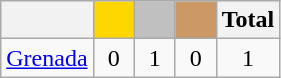<table class="wikitable">
<tr>
<th></th>
<th style="background-color:gold">        </th>
<th style="background-color:silver">      </th>
<th style="background-color:#CC9966">      </th>
<th>Total</th>
</tr>
<tr align="center">
<td> <a href='#'>Grenada</a></td>
<td>0</td>
<td>1</td>
<td>0</td>
<td>1</td>
</tr>
</table>
